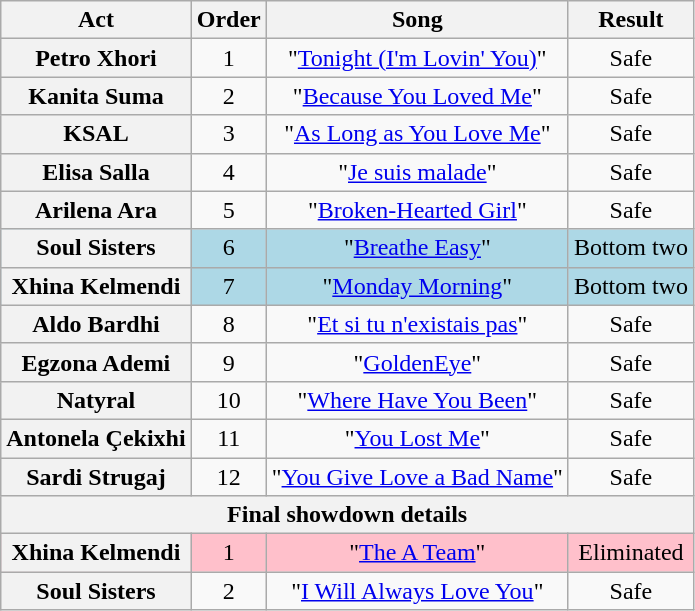<table class="wikitable plainrowheaders" style="text-align:center;">
<tr>
<th scope="col">Act</th>
<th scope="col">Order</th>
<th scope="col">Song</th>
<th scope="col">Result</th>
</tr>
<tr>
<th scope="row">Petro Xhori</th>
<td>1</td>
<td>"<a href='#'>Tonight (I'm Lovin' You)</a>"</td>
<td>Safe</td>
</tr>
<tr>
<th scope="row">Kanita Suma</th>
<td>2</td>
<td>"<a href='#'>Because You Loved Me</a>"</td>
<td>Safe</td>
</tr>
<tr>
<th scope="row">KSAL</th>
<td>3</td>
<td>"<a href='#'>As Long as You Love Me</a>"</td>
<td>Safe</td>
</tr>
<tr>
<th scope="row">Elisa Salla</th>
<td>4</td>
<td>"<a href='#'>Je suis malade</a>"</td>
<td>Safe</td>
</tr>
<tr>
<th scope="row">Arilena Ara</th>
<td>5</td>
<td>"<a href='#'>Broken-Hearted Girl</a>"</td>
<td>Safe</td>
</tr>
<tr style="background:lightblue;">
<th scope="row">Soul Sisters</th>
<td>6</td>
<td>"<a href='#'>Breathe Easy</a>"</td>
<td>Bottom two</td>
</tr>
<tr style="background:lightblue;">
<th scope="row">Xhina Kelmendi</th>
<td>7</td>
<td>"<a href='#'>Monday Morning</a>"</td>
<td>Bottom two</td>
</tr>
<tr>
<th scope="row">Aldo Bardhi</th>
<td>8</td>
<td>"<a href='#'>Et si tu n'existais pas</a>"</td>
<td>Safe</td>
</tr>
<tr>
<th scope="row">Egzona Ademi</th>
<td>9</td>
<td>"<a href='#'>GoldenEye</a>"</td>
<td>Safe</td>
</tr>
<tr>
<th scope="row">Natyral</th>
<td>10</td>
<td>"<a href='#'>Where Have You Been</a>"</td>
<td>Safe</td>
</tr>
<tr>
<th scope="row">Antonela Çekixhi</th>
<td>11</td>
<td>"<a href='#'>You Lost Me</a>"</td>
<td>Safe</td>
</tr>
<tr>
<th scope="row">Sardi Strugaj</th>
<td>12</td>
<td>"<a href='#'>You Give Love a Bad Name</a>"</td>
<td>Safe</td>
</tr>
<tr>
<th colspan="5">Final showdown details</th>
</tr>
<tr style="background:pink;">
<th scope="row">Xhina Kelmendi</th>
<td>1</td>
<td>"<a href='#'>The A Team</a>"</td>
<td>Eliminated</td>
</tr>
<tr>
<th scope="row">Soul Sisters</th>
<td>2</td>
<td>"<a href='#'>I Will Always Love You</a>"</td>
<td>Safe</td>
</tr>
</table>
